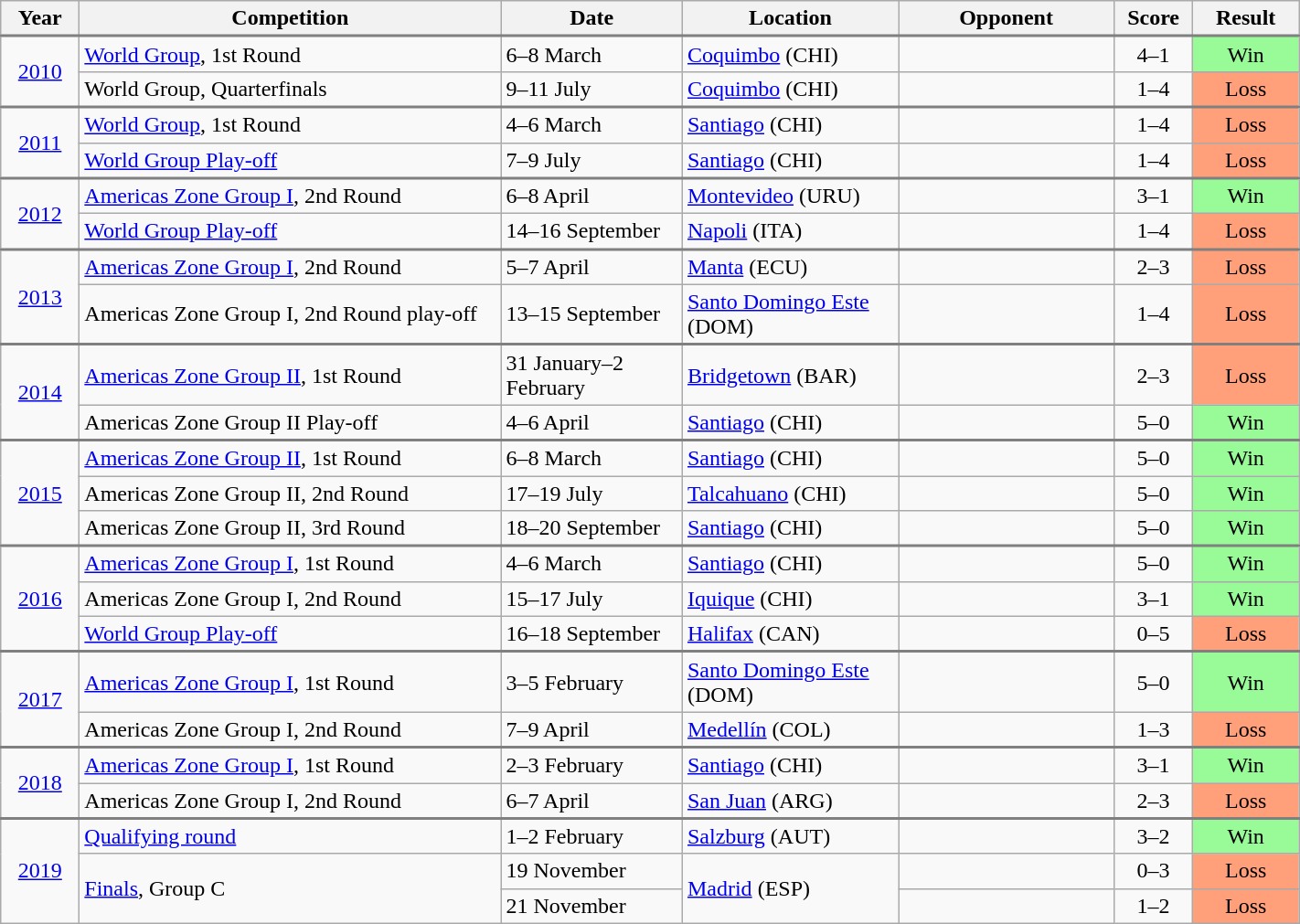<table class="wikitable">
<tr>
<th width="50">Year</th>
<th width="300">Competition</th>
<th width="125">Date</th>
<th width="150">Location</th>
<th width="150">Opponent</th>
<th width="50">Score</th>
<th width="70">Result</th>
</tr>
<tr style="border-top:2px solid gray;">
<td align="center" rowspan="2"><a href='#'>2010</a></td>
<td><a href='#'>World Group</a>, 1st Round</td>
<td>6–8 March</td>
<td><a href='#'>Coquimbo</a> (CHI)</td>
<td></td>
<td align="center">4–1</td>
<td align="center" bgcolor="98FB98">Win</td>
</tr>
<tr>
<td>World Group, Quarterfinals</td>
<td>9–11 July</td>
<td><a href='#'>Coquimbo</a> (CHI)</td>
<td></td>
<td align="center">1–4</td>
<td align="center" bgcolor="#FFA07A">Loss</td>
</tr>
<tr style="border-top:2px solid gray;">
<td align="center" rowspan="2"><a href='#'>2011</a></td>
<td><a href='#'>World Group</a>, 1st Round</td>
<td>4–6 March</td>
<td><a href='#'>Santiago</a> (CHI)</td>
<td></td>
<td align="center">1–4</td>
<td align="center" bgcolor="#FFA07A">Loss</td>
</tr>
<tr>
<td><a href='#'>World Group Play-off</a></td>
<td>7–9 July</td>
<td><a href='#'>Santiago</a> (CHI)</td>
<td></td>
<td align="center">1–4</td>
<td align="center" bgcolor="#FFA07A">Loss</td>
</tr>
<tr style="border-top:2px solid gray;">
<td align="center" rowspan="2"><a href='#'>2012</a></td>
<td><a href='#'>Americas Zone Group I</a>, 2nd Round</td>
<td>6–8 April</td>
<td><a href='#'>Montevideo</a> (URU)</td>
<td></td>
<td align="center">3–1</td>
<td align="center" bgcolor="#98FB98">Win</td>
</tr>
<tr>
<td><a href='#'>World Group Play-off</a></td>
<td>14–16 September</td>
<td><a href='#'>Napoli</a> (ITA)</td>
<td></td>
<td align="center">1–4</td>
<td align="center" bgcolor="#FFA07A">Loss</td>
</tr>
<tr style="border-top:2px solid gray;">
<td align="center" rowspan=2><a href='#'>2013</a></td>
<td><a href='#'>Americas Zone Group I</a>, 2nd Round</td>
<td>5–7 April</td>
<td><a href='#'>Manta</a> (ECU)</td>
<td></td>
<td align="center">2–3</td>
<td align="center" bgcolor="#FFA07A">Loss</td>
</tr>
<tr>
<td>Americas Zone Group I, 2nd Round play-off</td>
<td>13–15 September</td>
<td><a href='#'>Santo Domingo Este</a> (DOM)</td>
<td></td>
<td align="center">1–4</td>
<td align="center" bgcolor="#FFA07A">Loss</td>
</tr>
<tr style="border-top:2px solid gray;">
<td align="center" rowspan=2><a href='#'>2014</a></td>
<td><a href='#'>Americas Zone Group II</a>, 1st Round</td>
<td>31 January–2 February</td>
<td><a href='#'>Bridgetown</a> (BAR)</td>
<td></td>
<td align="center">2–3</td>
<td align="center" bgcolor="#FFA07A">Loss</td>
</tr>
<tr>
<td>Americas Zone Group II Play-off</td>
<td>4–6 April</td>
<td><a href='#'>Santiago</a> (CHI)</td>
<td></td>
<td align="center">5–0</td>
<td align="center" bgcolor="98FB98">Win</td>
</tr>
<tr style="border-top:2px solid gray;">
<td align="center" rowspan=3><a href='#'>2015</a></td>
<td><a href='#'>Americas Zone Group II</a>, 1st Round</td>
<td>6–8 March</td>
<td><a href='#'>Santiago</a> (CHI)</td>
<td></td>
<td align="center">5–0</td>
<td align="center" bgcolor="#98FB98">Win</td>
</tr>
<tr>
<td>Americas Zone Group II, 2nd Round</td>
<td>17–19 July</td>
<td><a href='#'>Talcahuano</a> (CHI)</td>
<td></td>
<td align="center">5–0</td>
<td align="center" bgcolor="#98FB98">Win</td>
</tr>
<tr>
<td>Americas Zone Group II, 3rd Round</td>
<td>18–20 September</td>
<td><a href='#'>Santiago</a> (CHI)</td>
<td></td>
<td align="center">5–0</td>
<td align="center" bgcolor="#98FB98">Win</td>
</tr>
<tr style="border-top:2px solid gray;">
<td align="center" rowspan=3><a href='#'>2016</a></td>
<td><a href='#'>Americas Zone Group I</a>, 1st Round</td>
<td>4–6 March</td>
<td><a href='#'>Santiago</a> (CHI)</td>
<td></td>
<td align="center">5–0</td>
<td align="center" bgcolor="#98FB98">Win</td>
</tr>
<tr>
<td>Americas Zone Group I, 2nd Round</td>
<td>15–17 July</td>
<td><a href='#'>Iquique</a> (CHI)</td>
<td></td>
<td align="center">3–1</td>
<td align="center" bgcolor="#98FB98">Win</td>
</tr>
<tr>
<td><a href='#'>World Group Play-off</a></td>
<td>16–18 September</td>
<td><a href='#'>Halifax</a> (CAN)</td>
<td></td>
<td align="center">0–5</td>
<td align="center" bgcolor="#FFA07A">Loss</td>
</tr>
<tr style="border-top:2px solid gray;">
<td align="center" rowspan=2><a href='#'>2017</a></td>
<td><a href='#'>Americas Zone Group I</a>, 1st Round</td>
<td>3–5 February</td>
<td><a href='#'>Santo Domingo Este</a> (DOM)</td>
<td></td>
<td align="center">5–0</td>
<td align="center" bgcolor="#98FB98">Win</td>
</tr>
<tr>
<td>Americas Zone Group I, 2nd Round</td>
<td>7–9 April</td>
<td><a href='#'>Medellín</a> (COL)</td>
<td></td>
<td align="center">1–3</td>
<td align="center" bgcolor="#FFA07A">Loss</td>
</tr>
<tr style="border-top:2px solid gray;">
<td align="center" rowspan=2><a href='#'>2018</a></td>
<td><a href='#'>Americas Zone Group I</a>, 1st Round</td>
<td>2–3 February</td>
<td><a href='#'>Santiago</a> (CHI)</td>
<td></td>
<td align="center">3–1</td>
<td align="center" bgcolor="#98FB98">Win</td>
</tr>
<tr>
<td>Americas Zone Group I, 2nd Round</td>
<td>6–7 April</td>
<td><a href='#'>San Juan</a> (ARG)</td>
<td></td>
<td align="center">2–3</td>
<td align="center" bgcolor="#FFA07A">Loss</td>
</tr>
<tr style="border-top:2px solid gray;">
<td align="center" rowspan=3><a href='#'>2019</a></td>
<td><a href='#'>Qualifying round</a></td>
<td>1–2 February</td>
<td><a href='#'>Salzburg</a> (AUT)</td>
<td></td>
<td align="center">3–2</td>
<td align="center" bgcolor="#98FB98">Win</td>
</tr>
<tr>
<td rowspan=2><a href='#'>Finals</a>, Group C</td>
<td>19 November</td>
<td rowspan=2><a href='#'>Madrid</a> (ESP)</td>
<td></td>
<td align="center">0–3</td>
<td align="center" bgcolor="#FFA07A">Loss</td>
</tr>
<tr>
<td>21 November</td>
<td></td>
<td align="center">1–2</td>
<td align="center" bgcolor="#FFA07A">Loss</td>
</tr>
</table>
